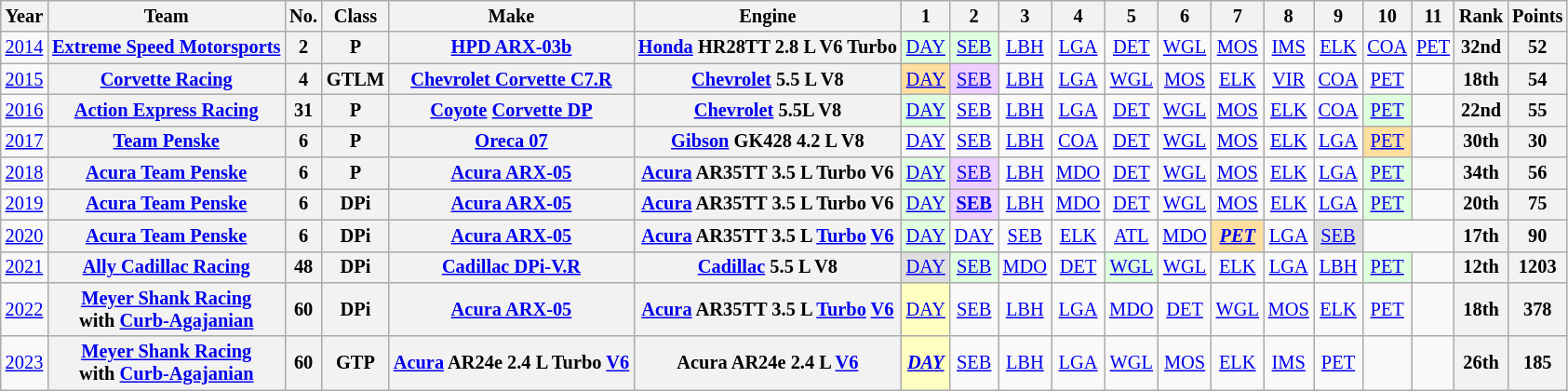<table class="wikitable" style="text-align:center; font-size:85%;">
<tr>
<th>Year</th>
<th>Team</th>
<th>No.</th>
<th>Class</th>
<th>Make</th>
<th>Engine</th>
<th>1</th>
<th>2</th>
<th>3</th>
<th>4</th>
<th>5</th>
<th>6</th>
<th>7</th>
<th>8</th>
<th>9</th>
<th>10</th>
<th>11</th>
<th>Rank</th>
<th>Points</th>
</tr>
<tr>
<td><a href='#'>2014</a></td>
<th nowrap><a href='#'>Extreme Speed Motorsports</a></th>
<th>2</th>
<th>P</th>
<th nowrap><a href='#'>HPD ARX-03b</a></th>
<th nowrap><a href='#'>Honda</a> HR28TT 2.8 L V6 Turbo</th>
<td style="background:#DFFFDF;"><a href='#'>DAY</a><br></td>
<td style="background:#DFFFDF;"><a href='#'>SEB</a><br></td>
<td><a href='#'>LBH</a></td>
<td><a href='#'>LGA</a></td>
<td><a href='#'>DET</a></td>
<td><a href='#'>WGL</a></td>
<td><a href='#'>MOS</a></td>
<td><a href='#'>IMS</a></td>
<td><a href='#'>ELK</a></td>
<td><a href='#'>COA</a></td>
<td><a href='#'>PET</a></td>
<th>32nd</th>
<th>52</th>
</tr>
<tr>
<td><a href='#'>2015</a></td>
<th nowrap><a href='#'>Corvette Racing</a></th>
<th>4</th>
<th>GTLM</th>
<th nowrap><a href='#'>Chevrolet Corvette C7.R</a></th>
<th nowrap><a href='#'>Chevrolet</a> 5.5 L V8</th>
<td style="background:#FFDF9F;"><a href='#'>DAY</a><br></td>
<td style="background:#EFCFFF;"><a href='#'>SEB</a><br></td>
<td><a href='#'>LBH</a></td>
<td><a href='#'>LGA</a></td>
<td><a href='#'>WGL</a></td>
<td><a href='#'>MOS</a></td>
<td><a href='#'>ELK</a></td>
<td><a href='#'>VIR</a></td>
<td><a href='#'>COA</a></td>
<td><a href='#'>PET</a></td>
<td></td>
<th>18th</th>
<th>54</th>
</tr>
<tr>
<td><a href='#'>2016</a></td>
<th nowrap><a href='#'>Action Express Racing</a></th>
<th>31</th>
<th>P</th>
<th nowrap><a href='#'>Coyote</a> <a href='#'>Corvette DP</a></th>
<th nowrap><a href='#'>Chevrolet</a> 5.5L V8</th>
<td style="background:#DFFFDF;"><a href='#'>DAY</a><br></td>
<td><a href='#'>SEB</a></td>
<td><a href='#'>LBH</a></td>
<td><a href='#'>LGA</a></td>
<td><a href='#'>DET</a></td>
<td><a href='#'>WGL</a></td>
<td><a href='#'>MOS</a></td>
<td><a href='#'>ELK</a></td>
<td><a href='#'>COA</a></td>
<td style="background:#DFFFDF;"><a href='#'>PET</a><br></td>
<td></td>
<th>22nd</th>
<th>55</th>
</tr>
<tr>
<td><a href='#'>2017</a></td>
<th nowrap><a href='#'>Team Penske</a></th>
<th>6</th>
<th>P</th>
<th nowrap><a href='#'>Oreca 07</a></th>
<th nowrap><a href='#'>Gibson</a> GK428 4.2 L V8</th>
<td><a href='#'>DAY</a></td>
<td><a href='#'>SEB</a></td>
<td><a href='#'>LBH</a></td>
<td><a href='#'>COA</a></td>
<td><a href='#'>DET</a></td>
<td><a href='#'>WGL</a></td>
<td><a href='#'>MOS</a></td>
<td><a href='#'>ELK</a></td>
<td><a href='#'>LGA</a></td>
<td style="background:#ffdf9f;"><a href='#'>PET</a><br></td>
<td></td>
<th>30th</th>
<th>30</th>
</tr>
<tr>
<td><a href='#'>2018</a></td>
<th nowrap><a href='#'>Acura Team Penske</a></th>
<th>6</th>
<th>P</th>
<th nowrap><a href='#'>Acura ARX-05</a></th>
<th nowrap><a href='#'>Acura</a> AR35TT 3.5 L Turbo V6</th>
<td style="background:#DFFFDF;"><a href='#'>DAY</a><br></td>
<td style="background:#EFCFFF;"><a href='#'>SEB</a><br></td>
<td><a href='#'>LBH</a></td>
<td><a href='#'>MDO</a></td>
<td><a href='#'>DET</a></td>
<td><a href='#'>WGL</a></td>
<td><a href='#'>MOS</a></td>
<td><a href='#'>ELK</a></td>
<td><a href='#'>LGA</a></td>
<td style="background:#DFFFDF;"><a href='#'>PET</a><br></td>
<td></td>
<th>34th</th>
<th>56</th>
</tr>
<tr>
<td><a href='#'>2019</a></td>
<th nowrap><a href='#'>Acura Team Penske</a></th>
<th>6</th>
<th>DPi</th>
<th nowrap><a href='#'>Acura ARX-05</a></th>
<th nowrap><a href='#'>Acura</a> AR35TT 3.5 L Turbo V6</th>
<td style="background:#DFFFDF;"><a href='#'>DAY</a><br></td>
<td style="background:#EFCFFF;"><strong><a href='#'>SEB</a></strong><br></td>
<td><a href='#'>LBH</a></td>
<td><a href='#'>MDO</a></td>
<td><a href='#'>DET</a></td>
<td><a href='#'>WGL</a></td>
<td><a href='#'>MOS</a></td>
<td><a href='#'>ELK</a></td>
<td><a href='#'>LGA</a></td>
<td style="background:#DFFFDF;"><a href='#'>PET</a><br></td>
<td></td>
<th>20th</th>
<th>75</th>
</tr>
<tr>
<td><a href='#'>2020</a></td>
<th nowrap><a href='#'>Acura Team Penske</a></th>
<th>6</th>
<th>DPi</th>
<th nowrap><a href='#'>Acura ARX-05</a></th>
<th nowrap><a href='#'>Acura</a> AR35TT 3.5 L <a href='#'>Turbo</a> <a href='#'>V6</a></th>
<td style="background:#DFFFDF;"><a href='#'>DAY</a><br></td>
<td><a href='#'>DAY</a></td>
<td><a href='#'>SEB</a></td>
<td><a href='#'>ELK</a></td>
<td><a href='#'>ATL</a></td>
<td><a href='#'>MDO</a></td>
<td style="background:#FFDF9F;"><strong><em><a href='#'>PET</a></em></strong><br></td>
<td><a href='#'>LGA</a></td>
<td style="background:#DFDFDF;"><a href='#'>SEB</a><br></td>
<td colspan=2></td>
<th>17th</th>
<th>90</th>
</tr>
<tr>
<td><a href='#'>2021</a></td>
<th nowrap><a href='#'>Ally Cadillac Racing</a></th>
<th>48</th>
<th>DPi</th>
<th nowrap><a href='#'>Cadillac DPi-V.R</a></th>
<th nowrap><a href='#'>Cadillac</a> 5.5 L V8</th>
<td style="background:#DFDFDF;"><a href='#'>DAY</a><br></td>
<td style="background:#DFFFDF;"><a href='#'>SEB</a><br></td>
<td><a href='#'>MDO</a></td>
<td><a href='#'>DET</a></td>
<td style="background:#DFFFDF;"><a href='#'>WGL</a><br></td>
<td><a href='#'>WGL</a></td>
<td><a href='#'>ELK</a></td>
<td><a href='#'>LGA</a></td>
<td><a href='#'>LBH</a></td>
<td style="background:#DFFFDF;"><a href='#'>PET</a><br></td>
<td></td>
<th>12th</th>
<th>1203</th>
</tr>
<tr>
<td><a href='#'>2022</a></td>
<th nowrap><a href='#'>Meyer Shank Racing</a><br>with <a href='#'>Curb-Agajanian</a></th>
<th>60</th>
<th>DPi</th>
<th nowrap><a href='#'>Acura ARX-05</a></th>
<th nowrap><a href='#'>Acura</a> AR35TT 3.5 L <a href='#'>Turbo</a> <a href='#'>V6</a></th>
<td style="background:#FFFFBF;"><a href='#'>DAY</a><br></td>
<td><a href='#'>SEB</a></td>
<td><a href='#'>LBH</a></td>
<td><a href='#'>LGA</a></td>
<td><a href='#'>MDO</a></td>
<td><a href='#'>DET</a></td>
<td><a href='#'>WGL</a></td>
<td><a href='#'>MOS</a></td>
<td><a href='#'>ELK</a></td>
<td><a href='#'>PET</a></td>
<td></td>
<th>18th</th>
<th>378</th>
</tr>
<tr>
<td><a href='#'>2023</a></td>
<th nowrap><a href='#'>Meyer Shank Racing</a><br>with <a href='#'>Curb-Agajanian</a></th>
<th>60</th>
<th>GTP</th>
<th nowrap><a href='#'>Acura</a> AR24e 2.4 L Turbo <a href='#'>V6</a></th>
<th nowrap>Acura AR24e 2.4 L <a href='#'>V6</a></th>
<td style="background:#FFFFBF;"><strong><em><a href='#'>DAY</a></em></strong><br></td>
<td><a href='#'>SEB</a></td>
<td><a href='#'>LBH</a></td>
<td><a href='#'>LGA</a></td>
<td><a href='#'>WGL</a></td>
<td><a href='#'>MOS</a></td>
<td><a href='#'>ELK</a></td>
<td><a href='#'>IMS</a></td>
<td><a href='#'>PET</a></td>
<td></td>
<td></td>
<th>26th</th>
<th>185</th>
</tr>
</table>
